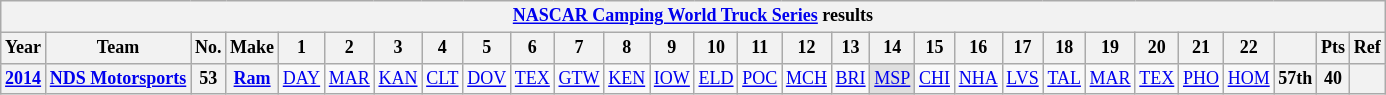<table class="wikitable" style="text-align:center; font-size:75%">
<tr>
<th colspan=30><a href='#'>NASCAR Camping World Truck Series</a> results</th>
</tr>
<tr>
<th>Year</th>
<th>Team</th>
<th>No.</th>
<th>Make</th>
<th>1</th>
<th>2</th>
<th>3</th>
<th>4</th>
<th>5</th>
<th>6</th>
<th>7</th>
<th>8</th>
<th>9</th>
<th>10</th>
<th>11</th>
<th>12</th>
<th>13</th>
<th>14</th>
<th>15</th>
<th>16</th>
<th>17</th>
<th>18</th>
<th>19</th>
<th>20</th>
<th>21</th>
<th>22</th>
<th></th>
<th>Pts</th>
<th>Ref</th>
</tr>
<tr>
<th><a href='#'>2014</a></th>
<th nowrap><a href='#'>NDS Motorsports</a></th>
<th>53</th>
<th><a href='#'>Ram</a></th>
<td><a href='#'>DAY</a></td>
<td><a href='#'>MAR</a></td>
<td><a href='#'>KAN</a></td>
<td><a href='#'>CLT</a></td>
<td><a href='#'>DOV</a></td>
<td><a href='#'>TEX</a></td>
<td><a href='#'>GTW</a></td>
<td><a href='#'>KEN</a></td>
<td><a href='#'>IOW</a></td>
<td><a href='#'>ELD</a></td>
<td><a href='#'>POC</a></td>
<td><a href='#'>MCH</a></td>
<td><a href='#'>BRI</a></td>
<td style="background:#DFDFDF;"><a href='#'>MSP</a><br></td>
<td><a href='#'>CHI</a></td>
<td><a href='#'>NHA</a></td>
<td><a href='#'>LVS</a></td>
<td><a href='#'>TAL</a></td>
<td><a href='#'>MAR</a></td>
<td><a href='#'>TEX</a></td>
<td><a href='#'>PHO</a></td>
<td><a href='#'>HOM</a></td>
<th>57th</th>
<th>40</th>
<th></th>
</tr>
</table>
